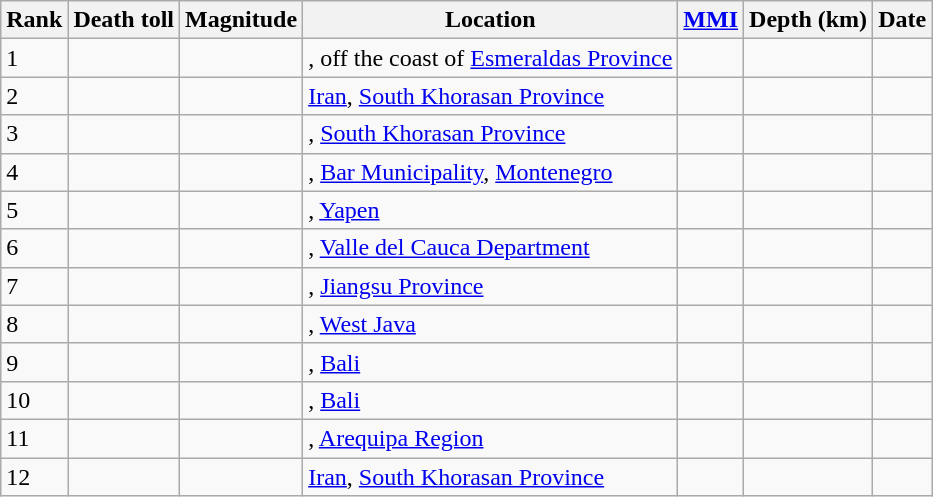<table class="sortable wikitable" style="font-size:100%;">
<tr>
<th>Rank</th>
<th>Death toll</th>
<th>Magnitude</th>
<th>Location</th>
<th><a href='#'>MMI</a></th>
<th>Depth (km)</th>
<th>Date</th>
</tr>
<tr>
<td>1</td>
<td></td>
<td></td>
<td>, off the coast of <a href='#'>Esmeraldas Province</a></td>
<td></td>
<td></td>
<td></td>
</tr>
<tr>
<td>2</td>
<td></td>
<td></td>
<td> <a href='#'>Iran</a>, <a href='#'>South Khorasan Province</a></td>
<td></td>
<td></td>
<td></td>
</tr>
<tr>
<td>3</td>
<td></td>
<td></td>
<td>, <a href='#'>South Khorasan Province</a></td>
<td></td>
<td></td>
<td></td>
</tr>
<tr>
<td>4</td>
<td></td>
<td></td>
<td>, <a href='#'>Bar Municipality</a>, <a href='#'>Montenegro</a></td>
<td></td>
<td></td>
<td></td>
</tr>
<tr>
<td>5</td>
<td></td>
<td></td>
<td>, <a href='#'>Yapen</a></td>
<td></td>
<td></td>
<td></td>
</tr>
<tr>
<td>6</td>
<td></td>
<td></td>
<td>, <a href='#'>Valle del Cauca Department</a></td>
<td></td>
<td></td>
<td></td>
</tr>
<tr>
<td>7</td>
<td></td>
<td></td>
<td>, <a href='#'>Jiangsu Province</a></td>
<td></td>
<td></td>
<td></td>
</tr>
<tr>
<td>8</td>
<td></td>
<td></td>
<td>, <a href='#'>West Java</a></td>
<td></td>
<td></td>
<td></td>
</tr>
<tr>
<td>9</td>
<td></td>
<td></td>
<td>, <a href='#'>Bali</a></td>
<td></td>
<td></td>
<td></td>
</tr>
<tr>
<td>10</td>
<td></td>
<td></td>
<td>, <a href='#'>Bali</a></td>
<td></td>
<td></td>
<td></td>
</tr>
<tr>
<td>11</td>
<td></td>
<td></td>
<td>, <a href='#'>Arequipa Region</a></td>
<td></td>
<td></td>
<td></td>
</tr>
<tr>
<td>12</td>
<td></td>
<td></td>
<td> <a href='#'>Iran</a>, <a href='#'>South Khorasan Province</a></td>
<td></td>
<td></td>
<td></td>
</tr>
</table>
